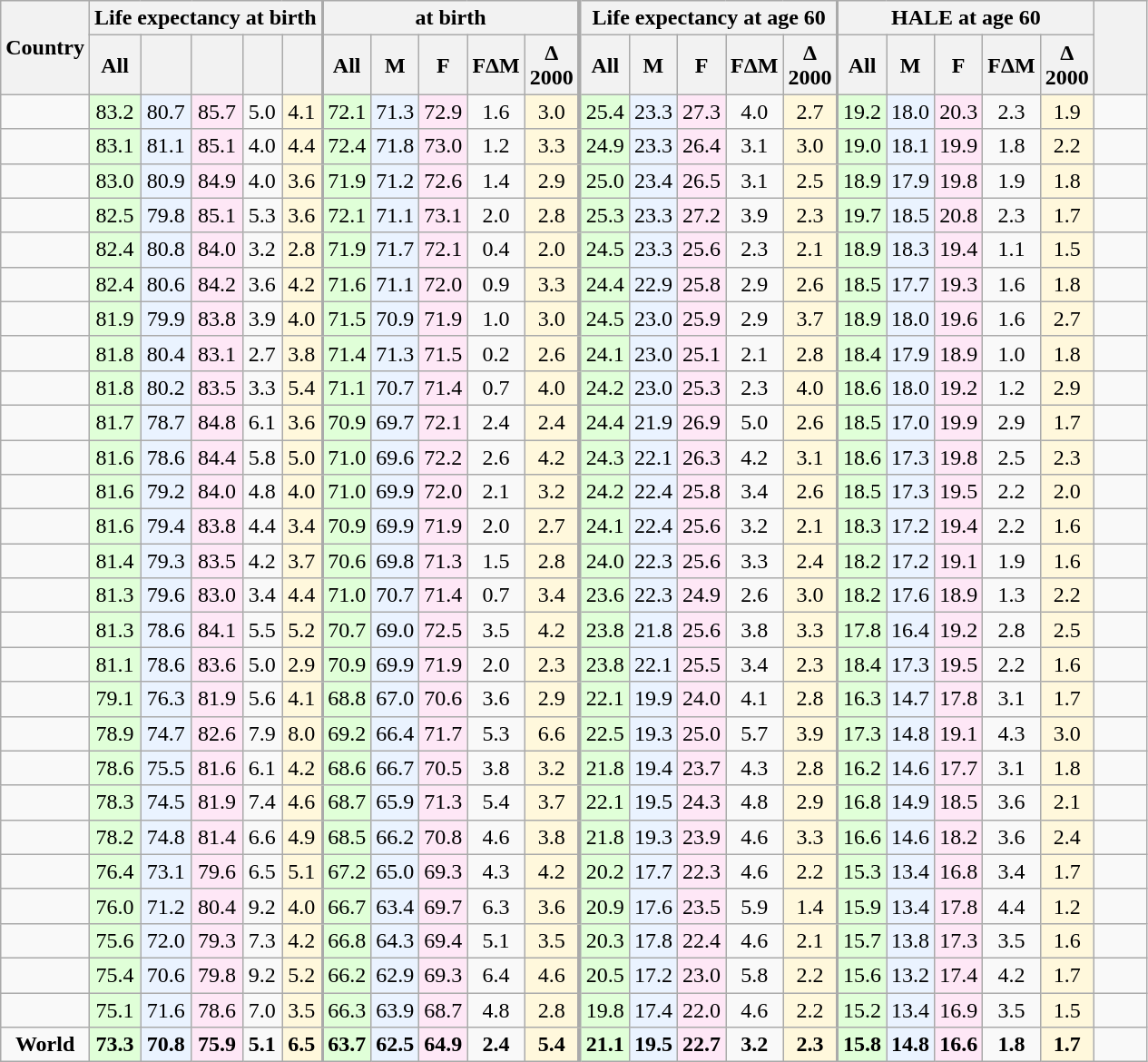<table class="wikitable sortable mw-datatable sticky-header-multi static-row-numbers sort-under col1left" style="text-align: center">
<tr>
<th rowspan=2 style="vertical-align:middle;">Country</th>
<th colspan=5>Life expectancy at birth</th>
<th colspan=5 style="border-left-width:2px;"> at birth</th>
<th colspan=5 style="border-left-width:3px;">Life expectancy at age 60</th>
<th colspan=5 style="border-left-width:2px;">HALE at age 60</th>
<th rowspan=2 style="width:2em;"></th>
</tr>
<tr>
<th>All</th>
<th></th>
<th></th>
<th></th>
<th></th>
<th style="border-left-width:2px;">All</th>
<th>M</th>
<th>F</th>
<th>FΔM</th>
<th>Δ<br>2000</th>
<th style="border-left-width:3px;">All</th>
<th>M</th>
<th>F</th>
<th>FΔM</th>
<th>Δ<br>2000</th>
<th style="border-left-width:2px;">All</th>
<th>M</th>
<th>F</th>
<th>FΔM</th>
<th>Δ<br>2000</th>
</tr>
<tr>
<td></td>
<td style="background:#e0ffd8;">83.2</td>
<td style="background:#eaf3ff;">80.7</td>
<td style="background:#fee7f6;">85.7</td>
<td>5.0</td>
<td style="background:#fff8dc;">4.1</td>
<td style="background:#e0ffd8; border-left-width:2px;">72.1</td>
<td style="background:#eaf3ff;">71.3</td>
<td style="background:#fee7f6;">72.9</td>
<td>1.6</td>
<td style="background:#fff8dc;">3.0</td>
<td style="background:#e0ffd8; border-left-width:3px;">25.4</td>
<td style="background:#eaf3ff;">23.3</td>
<td style="background:#fee7f6;">27.3</td>
<td>4.0</td>
<td style="background:#fff8dc;">2.7</td>
<td style="background:#e0ffd8; border-left-width:2px;">19.2</td>
<td style="background:#eaf3ff;">18.0</td>
<td style="background:#fee7f6;">20.3</td>
<td>2.3</td>
<td style="background:#fff8dc;">1.9</td>
<td></td>
</tr>
<tr>
<td></td>
<td style="background:#e0ffd8;">83.1</td>
<td style="background:#eaf3ff;">81.1</td>
<td style="background:#fee7f6;">85.1</td>
<td>4.0</td>
<td style="background:#fff8dc;">4.4</td>
<td style="background:#e0ffd8; border-left-width:2px;">72.4</td>
<td style="background:#eaf3ff;">71.8</td>
<td style="background:#fee7f6;">73.0</td>
<td>1.2</td>
<td style="background:#fff8dc;">3.3</td>
<td style="background:#e0ffd8; border-left-width:3px;">24.9</td>
<td style="background:#eaf3ff;">23.3</td>
<td style="background:#fee7f6;">26.4</td>
<td>3.1</td>
<td style="background:#fff8dc;">3.0</td>
<td style="background:#e0ffd8; border-left-width:2px;">19.0</td>
<td style="background:#eaf3ff;">18.1</td>
<td style="background:#fee7f6;">19.9</td>
<td>1.8</td>
<td style="background:#fff8dc;">2.2</td>
<td></td>
</tr>
<tr>
<td></td>
<td style="background:#e0ffd8;">83.0</td>
<td style="background:#eaf3ff;">80.9</td>
<td style="background:#fee7f6;">84.9</td>
<td>4.0</td>
<td style="background:#fff8dc;">3.6</td>
<td style="background:#e0ffd8; border-left-width:2px;">71.9</td>
<td style="background:#eaf3ff;">71.2</td>
<td style="background:#fee7f6;">72.6</td>
<td>1.4</td>
<td style="background:#fff8dc;">2.9</td>
<td style="background:#e0ffd8; border-left-width:3px;">25.0</td>
<td style="background:#eaf3ff;">23.4</td>
<td style="background:#fee7f6;">26.5</td>
<td>3.1</td>
<td style="background:#fff8dc;">2.5</td>
<td style="background:#e0ffd8; border-left-width:2px;">18.9</td>
<td style="background:#eaf3ff;">17.9</td>
<td style="background:#fee7f6;">19.8</td>
<td>1.9</td>
<td style="background:#fff8dc;">1.8</td>
<td></td>
</tr>
<tr>
<td></td>
<td style="background:#e0ffd8;">82.5</td>
<td style="background:#eaf3ff;">79.8</td>
<td style="background:#fee7f6;">85.1</td>
<td>5.3</td>
<td style="background:#fff8dc;">3.6</td>
<td style="background:#e0ffd8; border-left-width:2px;">72.1</td>
<td style="background:#eaf3ff;">71.1</td>
<td style="background:#fee7f6;">73.1</td>
<td>2.0</td>
<td style="background:#fff8dc;">2.8</td>
<td style="background:#e0ffd8; border-left-width:3px;">25.3</td>
<td style="background:#eaf3ff;">23.3</td>
<td style="background:#fee7f6;">27.2</td>
<td>3.9</td>
<td style="background:#fff8dc;">2.3</td>
<td style="background:#e0ffd8; border-left-width:2px;">19.7</td>
<td style="background:#eaf3ff;">18.5</td>
<td style="background:#fee7f6;">20.8</td>
<td>2.3</td>
<td style="background:#fff8dc;">1.7</td>
<td></td>
</tr>
<tr>
<td></td>
<td style="background:#e0ffd8;">82.4</td>
<td style="background:#eaf3ff;">80.8</td>
<td style="background:#fee7f6;">84.0</td>
<td>3.2</td>
<td style="background:#fff8dc;">2.8</td>
<td style="background:#e0ffd8; border-left-width:2px;">71.9</td>
<td style="background:#eaf3ff;">71.7</td>
<td style="background:#fee7f6;">72.1</td>
<td>0.4</td>
<td style="background:#fff8dc;">2.0</td>
<td style="background:#e0ffd8; border-left-width:3px;">24.5</td>
<td style="background:#eaf3ff;">23.3</td>
<td style="background:#fee7f6;">25.6</td>
<td>2.3</td>
<td style="background:#fff8dc;">2.1</td>
<td style="background:#e0ffd8; border-left-width:2px;">18.9</td>
<td style="background:#eaf3ff;">18.3</td>
<td style="background:#fee7f6;">19.4</td>
<td>1.1</td>
<td style="background:#fff8dc;">1.5</td>
<td></td>
</tr>
<tr>
<td></td>
<td style="background:#e0ffd8;">82.4</td>
<td style="background:#eaf3ff;">80.6</td>
<td style="background:#fee7f6;">84.2</td>
<td>3.6</td>
<td style="background:#fff8dc;">4.2</td>
<td style="background:#e0ffd8; border-left-width:2px;">71.6</td>
<td style="background:#eaf3ff;">71.1</td>
<td style="background:#fee7f6;">72.0</td>
<td>0.9</td>
<td style="background:#fff8dc;">3.3</td>
<td style="background:#e0ffd8; border-left-width:3px;">24.4</td>
<td style="background:#eaf3ff;">22.9</td>
<td style="background:#fee7f6;">25.8</td>
<td>2.9</td>
<td style="background:#fff8dc;">2.6</td>
<td style="background:#e0ffd8; border-left-width:2px;">18.5</td>
<td style="background:#eaf3ff;">17.7</td>
<td style="background:#fee7f6;">19.3</td>
<td>1.6</td>
<td style="background:#fff8dc;">1.8</td>
<td></td>
</tr>
<tr>
<td></td>
<td style="background:#e0ffd8;">81.9</td>
<td style="background:#eaf3ff;">79.9</td>
<td style="background:#fee7f6;">83.8</td>
<td>3.9</td>
<td style="background:#fff8dc;">4.0</td>
<td style="background:#e0ffd8; border-left-width:2px;">71.5</td>
<td style="background:#eaf3ff;">70.9</td>
<td style="background:#fee7f6;">71.9</td>
<td>1.0</td>
<td style="background:#fff8dc;">3.0</td>
<td style="background:#e0ffd8; border-left-width:3px;">24.5</td>
<td style="background:#eaf3ff;">23.0</td>
<td style="background:#fee7f6;">25.9</td>
<td>2.9</td>
<td style="background:#fff8dc;">3.7</td>
<td style="background:#e0ffd8; border-left-width:2px;">18.9</td>
<td style="background:#eaf3ff;">18.0</td>
<td style="background:#fee7f6;">19.6</td>
<td>1.6</td>
<td style="background:#fff8dc;">2.7</td>
<td></td>
</tr>
<tr>
<td></td>
<td style="background:#e0ffd8;">81.8</td>
<td style="background:#eaf3ff;">80.4</td>
<td style="background:#fee7f6;">83.1</td>
<td>2.7</td>
<td style="background:#fff8dc;">3.8</td>
<td style="background:#e0ffd8; border-left-width:2px;">71.4</td>
<td style="background:#eaf3ff;">71.3</td>
<td style="background:#fee7f6;">71.5</td>
<td>0.2</td>
<td style="background:#fff8dc;">2.6</td>
<td style="background:#e0ffd8; border-left-width:3px;">24.1</td>
<td style="background:#eaf3ff;">23.0</td>
<td style="background:#fee7f6;">25.1</td>
<td>2.1</td>
<td style="background:#fff8dc;">2.8</td>
<td style="background:#e0ffd8; border-left-width:2px;">18.4</td>
<td style="background:#eaf3ff;">17.9</td>
<td style="background:#fee7f6;">18.9</td>
<td>1.0</td>
<td style="background:#fff8dc;">1.8</td>
<td></td>
</tr>
<tr>
<td></td>
<td style="background:#e0ffd8;">81.8</td>
<td style="background:#eaf3ff;">80.2</td>
<td style="background:#fee7f6;">83.5</td>
<td>3.3</td>
<td style="background:#fff8dc;">5.4</td>
<td style="background:#e0ffd8; border-left-width:2px;">71.1</td>
<td style="background:#eaf3ff;">70.7</td>
<td style="background:#fee7f6;">71.4</td>
<td>0.7</td>
<td style="background:#fff8dc;">4.0</td>
<td style="background:#e0ffd8; border-left-width:3px;">24.2</td>
<td style="background:#eaf3ff;">23.0</td>
<td style="background:#fee7f6;">25.3</td>
<td>2.3</td>
<td style="background:#fff8dc;">4.0</td>
<td style="background:#e0ffd8; border-left-width:2px;">18.6</td>
<td style="background:#eaf3ff;">18.0</td>
<td style="background:#fee7f6;">19.2</td>
<td>1.2</td>
<td style="background:#fff8dc;">2.9</td>
<td></td>
</tr>
<tr>
<td></td>
<td style="background:#e0ffd8;">81.7</td>
<td style="background:#eaf3ff;">78.7</td>
<td style="background:#fee7f6;">84.8</td>
<td>6.1</td>
<td style="background:#fff8dc;">3.6</td>
<td style="background:#e0ffd8; border-left-width:2px;">70.9</td>
<td style="background:#eaf3ff;">69.7</td>
<td style="background:#fee7f6;">72.1</td>
<td>2.4</td>
<td style="background:#fff8dc;">2.4</td>
<td style="background:#e0ffd8; border-left-width:3px;">24.4</td>
<td style="background:#eaf3ff;">21.9</td>
<td style="background:#fee7f6;">26.9</td>
<td>5.0</td>
<td style="background:#fff8dc;">2.6</td>
<td style="background:#e0ffd8; border-left-width:2px;">18.5</td>
<td style="background:#eaf3ff;">17.0</td>
<td style="background:#fee7f6;">19.9</td>
<td>2.9</td>
<td style="background:#fff8dc;">1.7</td>
<td></td>
</tr>
<tr>
<td></td>
<td style="background:#e0ffd8;">81.6</td>
<td style="background:#eaf3ff;">78.6</td>
<td style="background:#fee7f6;">84.4</td>
<td>5.8</td>
<td style="background:#fff8dc;">5.0</td>
<td style="background:#e0ffd8; border-left-width:2px;">71.0</td>
<td style="background:#eaf3ff;">69.6</td>
<td style="background:#fee7f6;">72.2</td>
<td>2.6</td>
<td style="background:#fff8dc;">4.2</td>
<td style="background:#e0ffd8; border-left-width:3px;">24.3</td>
<td style="background:#eaf3ff;">22.1</td>
<td style="background:#fee7f6;">26.3</td>
<td>4.2</td>
<td style="background:#fff8dc;">3.1</td>
<td style="background:#e0ffd8; border-left-width:2px;">18.6</td>
<td style="background:#eaf3ff;">17.3</td>
<td style="background:#fee7f6;">19.8</td>
<td>2.5</td>
<td style="background:#fff8dc;">2.3</td>
<td></td>
</tr>
<tr>
<td></td>
<td style="background:#e0ffd8;">81.6</td>
<td style="background:#eaf3ff;">79.2</td>
<td style="background:#fee7f6;">84.0</td>
<td>4.8</td>
<td style="background:#fff8dc;">4.0</td>
<td style="background:#e0ffd8; border-left-width:2px;">71.0</td>
<td style="background:#eaf3ff;">69.9</td>
<td style="background:#fee7f6;">72.0</td>
<td>2.1</td>
<td style="background:#fff8dc;">3.2</td>
<td style="background:#e0ffd8; border-left-width:3px;">24.2</td>
<td style="background:#eaf3ff;">22.4</td>
<td style="background:#fee7f6;">25.8</td>
<td>3.4</td>
<td style="background:#fff8dc;">2.6</td>
<td style="background:#e0ffd8; border-left-width:2px;">18.5</td>
<td style="background:#eaf3ff;">17.3</td>
<td style="background:#fee7f6;">19.5</td>
<td>2.2</td>
<td style="background:#fff8dc;">2.0</td>
<td></td>
</tr>
<tr>
<td></td>
<td style="background:#e0ffd8;">81.6</td>
<td style="background:#eaf3ff;">79.4</td>
<td style="background:#fee7f6;">83.8</td>
<td>4.4</td>
<td style="background:#fff8dc;">3.4</td>
<td style="background:#e0ffd8; border-left-width:2px;">70.9</td>
<td style="background:#eaf3ff;">69.9</td>
<td style="background:#fee7f6;">71.9</td>
<td>2.0</td>
<td style="background:#fff8dc;">2.7</td>
<td style="background:#e0ffd8; border-left-width:3px;">24.1</td>
<td style="background:#eaf3ff;">22.4</td>
<td style="background:#fee7f6;">25.6</td>
<td>3.2</td>
<td style="background:#fff8dc;">2.1</td>
<td style="background:#e0ffd8; border-left-width:2px;">18.3</td>
<td style="background:#eaf3ff;">17.2</td>
<td style="background:#fee7f6;">19.4</td>
<td>2.2</td>
<td style="background:#fff8dc;">1.6</td>
<td></td>
</tr>
<tr>
<td></td>
<td style="background:#e0ffd8;">81.4</td>
<td style="background:#eaf3ff;">79.3</td>
<td style="background:#fee7f6;">83.5</td>
<td>4.2</td>
<td style="background:#fff8dc;">3.7</td>
<td style="background:#e0ffd8; border-left-width:2px;">70.6</td>
<td style="background:#eaf3ff;">69.8</td>
<td style="background:#fee7f6;">71.3</td>
<td>1.5</td>
<td style="background:#fff8dc;">2.8</td>
<td style="background:#e0ffd8; border-left-width:3px;">24.0</td>
<td style="background:#eaf3ff;">22.3</td>
<td style="background:#fee7f6;">25.6</td>
<td>3.3</td>
<td style="background:#fff8dc;">2.4</td>
<td style="background:#e0ffd8; border-left-width:2px;">18.2</td>
<td style="background:#eaf3ff;">17.2</td>
<td style="background:#fee7f6;">19.1</td>
<td>1.9</td>
<td style="background:#fff8dc;">1.6</td>
<td></td>
</tr>
<tr>
<td></td>
<td style="background:#e0ffd8;">81.3</td>
<td style="background:#eaf3ff;">79.6</td>
<td style="background:#fee7f6;">83.0</td>
<td>3.4</td>
<td style="background:#fff8dc;">4.4</td>
<td style="background:#e0ffd8; border-left-width:2px;">71.0</td>
<td style="background:#eaf3ff;">70.7</td>
<td style="background:#fee7f6;">71.4</td>
<td>0.7</td>
<td style="background:#fff8dc;">3.4</td>
<td style="background:#e0ffd8; border-left-width:3px;">23.6</td>
<td style="background:#eaf3ff;">22.3</td>
<td style="background:#fee7f6;">24.9</td>
<td>2.6</td>
<td style="background:#fff8dc;">3.0</td>
<td style="background:#e0ffd8; border-left-width:2px;">18.2</td>
<td style="background:#eaf3ff;">17.6</td>
<td style="background:#fee7f6;">18.9</td>
<td>1.3</td>
<td style="background:#fff8dc;">2.2</td>
<td></td>
</tr>
<tr>
<td></td>
<td style="background:#e0ffd8;">81.3</td>
<td style="background:#eaf3ff;">78.6</td>
<td style="background:#fee7f6;">84.1</td>
<td>5.5</td>
<td style="background:#fff8dc;">5.2</td>
<td style="background:#e0ffd8; border-left-width:2px;">70.7</td>
<td style="background:#eaf3ff;">69.0</td>
<td style="background:#fee7f6;">72.5</td>
<td>3.5</td>
<td style="background:#fff8dc;">4.2</td>
<td style="background:#e0ffd8; border-left-width:3px;">23.8</td>
<td style="background:#eaf3ff;">21.8</td>
<td style="background:#fee7f6;">25.6</td>
<td>3.8</td>
<td style="background:#fff8dc;">3.3</td>
<td style="background:#e0ffd8; border-left-width:2px;">17.8</td>
<td style="background:#eaf3ff;">16.4</td>
<td style="background:#fee7f6;">19.2</td>
<td>2.8</td>
<td style="background:#fff8dc;">2.5</td>
<td></td>
</tr>
<tr>
<td></td>
<td style="background:#e0ffd8;">81.1</td>
<td style="background:#eaf3ff;">78.6</td>
<td style="background:#fee7f6;">83.6</td>
<td>5.0</td>
<td style="background:#fff8dc;">2.9</td>
<td style="background:#e0ffd8; border-left-width:2px;">70.9</td>
<td style="background:#eaf3ff;">69.9</td>
<td style="background:#fee7f6;">71.9</td>
<td>2.0</td>
<td style="background:#fff8dc;">2.3</td>
<td style="background:#e0ffd8; border-left-width:3px;">23.8</td>
<td style="background:#eaf3ff;">22.1</td>
<td style="background:#fee7f6;">25.5</td>
<td>3.4</td>
<td style="background:#fff8dc;">2.3</td>
<td style="background:#e0ffd8; border-left-width:2px;">18.4</td>
<td style="background:#eaf3ff;">17.3</td>
<td style="background:#fee7f6;">19.5</td>
<td>2.2</td>
<td style="background:#fff8dc;">1.6</td>
<td></td>
</tr>
<tr>
<td></td>
<td style="background:#e0ffd8;">79.1</td>
<td style="background:#eaf3ff;">76.3</td>
<td style="background:#fee7f6;">81.9</td>
<td>5.6</td>
<td style="background:#fff8dc;">4.1</td>
<td style="background:#e0ffd8; border-left-width:2px;">68.8</td>
<td style="background:#eaf3ff;">67.0</td>
<td style="background:#fee7f6;">70.6</td>
<td>3.6</td>
<td style="background:#fff8dc;">2.9</td>
<td style="background:#e0ffd8; border-left-width:3px;">22.1</td>
<td style="background:#eaf3ff;">19.9</td>
<td style="background:#fee7f6;">24.0</td>
<td>4.1</td>
<td style="background:#fff8dc;">2.8</td>
<td style="background:#e0ffd8; border-left-width:2px;">16.3</td>
<td style="background:#eaf3ff;">14.7</td>
<td style="background:#fee7f6;">17.8</td>
<td>3.1</td>
<td style="background:#fff8dc;">1.7</td>
<td></td>
</tr>
<tr>
<td></td>
<td style="background:#e0ffd8;">78.9</td>
<td style="background:#eaf3ff;">74.7</td>
<td style="background:#fee7f6;">82.6</td>
<td>7.9</td>
<td style="background:#fff8dc;">8.0</td>
<td style="background:#e0ffd8; border-left-width:2px;">69.2</td>
<td style="background:#eaf3ff;">66.4</td>
<td style="background:#fee7f6;">71.7</td>
<td>5.3</td>
<td style="background:#fff8dc;">6.6</td>
<td style="background:#e0ffd8; border-left-width:3px;">22.5</td>
<td style="background:#eaf3ff;">19.3</td>
<td style="background:#fee7f6;">25.0</td>
<td>5.7</td>
<td style="background:#fff8dc;">3.9</td>
<td style="background:#e0ffd8; border-left-width:2px;">17.3</td>
<td style="background:#eaf3ff;">14.8</td>
<td style="background:#fee7f6;">19.1</td>
<td>4.3</td>
<td style="background:#fff8dc;">3.0</td>
<td></td>
</tr>
<tr>
<td></td>
<td style="background:#e0ffd8;">78.6</td>
<td style="background:#eaf3ff;">75.5</td>
<td style="background:#fee7f6;">81.6</td>
<td>6.1</td>
<td style="background:#fff8dc;">4.2</td>
<td style="background:#e0ffd8; border-left-width:2px;">68.6</td>
<td style="background:#eaf3ff;">66.7</td>
<td style="background:#fee7f6;">70.5</td>
<td>3.8</td>
<td style="background:#fff8dc;">3.2</td>
<td style="background:#e0ffd8; border-left-width:3px;">21.8</td>
<td style="background:#eaf3ff;">19.4</td>
<td style="background:#fee7f6;">23.7</td>
<td>4.3</td>
<td style="background:#fff8dc;">2.8</td>
<td style="background:#e0ffd8; border-left-width:2px;">16.2</td>
<td style="background:#eaf3ff;">14.6</td>
<td style="background:#fee7f6;">17.7</td>
<td>3.1</td>
<td style="background:#fff8dc;">1.8</td>
<td></td>
</tr>
<tr>
<td></td>
<td style="background:#e0ffd8;">78.3</td>
<td style="background:#eaf3ff;">74.5</td>
<td style="background:#fee7f6;">81.9</td>
<td>7.4</td>
<td style="background:#fff8dc;">4.6</td>
<td style="background:#e0ffd8; border-left-width:2px;">68.7</td>
<td style="background:#eaf3ff;">65.9</td>
<td style="background:#fee7f6;">71.3</td>
<td>5.4</td>
<td style="background:#fff8dc;">3.7</td>
<td style="background:#e0ffd8; border-left-width:3px;">22.1</td>
<td style="background:#eaf3ff;">19.5</td>
<td style="background:#fee7f6;">24.3</td>
<td>4.8</td>
<td style="background:#fff8dc;">2.9</td>
<td style="background:#e0ffd8; border-left-width:2px;">16.8</td>
<td style="background:#eaf3ff;">14.9</td>
<td style="background:#fee7f6;">18.5</td>
<td>3.6</td>
<td style="background:#fff8dc;">2.1</td>
<td></td>
</tr>
<tr>
<td></td>
<td style="background:#e0ffd8;">78.2</td>
<td style="background:#eaf3ff;">74.8</td>
<td style="background:#fee7f6;">81.4</td>
<td>6.6</td>
<td style="background:#fff8dc;">4.9</td>
<td style="background:#e0ffd8; border-left-width:2px;">68.5</td>
<td style="background:#eaf3ff;">66.2</td>
<td style="background:#fee7f6;">70.8</td>
<td>4.6</td>
<td style="background:#fff8dc;">3.8</td>
<td style="background:#e0ffd8; border-left-width:3px;">21.8</td>
<td style="background:#eaf3ff;">19.3</td>
<td style="background:#fee7f6;">23.9</td>
<td>4.6</td>
<td style="background:#fff8dc;">3.3</td>
<td style="background:#e0ffd8; border-left-width:2px;">16.6</td>
<td style="background:#eaf3ff;">14.6</td>
<td style="background:#fee7f6;">18.2</td>
<td>3.6</td>
<td style="background:#fff8dc;">2.4</td>
<td></td>
</tr>
<tr>
<td></td>
<td style="background:#e0ffd8;">76.4</td>
<td style="background:#eaf3ff;">73.1</td>
<td style="background:#fee7f6;">79.6</td>
<td>6.5</td>
<td style="background:#fff8dc;">5.1</td>
<td style="background:#e0ffd8; border-left-width:2px;">67.2</td>
<td style="background:#eaf3ff;">65.0</td>
<td style="background:#fee7f6;">69.3</td>
<td>4.3</td>
<td style="background:#fff8dc;">4.2</td>
<td style="background:#e0ffd8; border-left-width:3px;">20.2</td>
<td style="background:#eaf3ff;">17.7</td>
<td style="background:#fee7f6;">22.3</td>
<td>4.6</td>
<td style="background:#fff8dc;">2.2</td>
<td style="background:#e0ffd8; border-left-width:2px;">15.3</td>
<td style="background:#eaf3ff;">13.4</td>
<td style="background:#fee7f6;">16.8</td>
<td>3.4</td>
<td style="background:#fff8dc;">1.7</td>
<td></td>
</tr>
<tr>
<td></td>
<td style="background:#e0ffd8;">76.0</td>
<td style="background:#eaf3ff;">71.2</td>
<td style="background:#fee7f6;">80.4</td>
<td>9.2</td>
<td style="background:#fff8dc;">4.0</td>
<td style="background:#e0ffd8; border-left-width:2px;">66.7</td>
<td style="background:#eaf3ff;">63.4</td>
<td style="background:#fee7f6;">69.7</td>
<td>6.3</td>
<td style="background:#fff8dc;">3.6</td>
<td style="background:#e0ffd8; border-left-width:3px;">20.9</td>
<td style="background:#eaf3ff;">17.6</td>
<td style="background:#fee7f6;">23.5</td>
<td>5.9</td>
<td style="background:#fff8dc;">1.4</td>
<td style="background:#e0ffd8; border-left-width:2px;">15.9</td>
<td style="background:#eaf3ff;">13.4</td>
<td style="background:#fee7f6;">17.8</td>
<td>4.4</td>
<td style="background:#fff8dc;">1.2</td>
<td></td>
</tr>
<tr>
<td></td>
<td style="background:#e0ffd8;">75.6</td>
<td style="background:#eaf3ff;">72.0</td>
<td style="background:#fee7f6;">79.3</td>
<td>7.3</td>
<td style="background:#fff8dc;">4.2</td>
<td style="background:#e0ffd8; border-left-width:2px;">66.8</td>
<td style="background:#eaf3ff;">64.3</td>
<td style="background:#fee7f6;">69.4</td>
<td>5.1</td>
<td style="background:#fff8dc;">3.5</td>
<td style="background:#e0ffd8; border-left-width:3px;">20.3</td>
<td style="background:#eaf3ff;">17.8</td>
<td style="background:#fee7f6;">22.4</td>
<td>4.6</td>
<td style="background:#fff8dc;">2.1</td>
<td style="background:#e0ffd8; border-left-width:2px;">15.7</td>
<td style="background:#eaf3ff;">13.8</td>
<td style="background:#fee7f6;">17.3</td>
<td>3.5</td>
<td style="background:#fff8dc;">1.6</td>
<td></td>
</tr>
<tr>
<td></td>
<td style="background:#e0ffd8;">75.4</td>
<td style="background:#eaf3ff;">70.6</td>
<td style="background:#fee7f6;">79.8</td>
<td>9.2</td>
<td style="background:#fff8dc;">5.2</td>
<td style="background:#e0ffd8; border-left-width:2px;">66.2</td>
<td style="background:#eaf3ff;">62.9</td>
<td style="background:#fee7f6;">69.3</td>
<td>6.4</td>
<td style="background:#fff8dc;">4.6</td>
<td style="background:#e0ffd8; border-left-width:3px;">20.5</td>
<td style="background:#eaf3ff;">17.2</td>
<td style="background:#fee7f6;">23.0</td>
<td>5.8</td>
<td style="background:#fff8dc;">2.2</td>
<td style="background:#e0ffd8; border-left-width:2px;">15.6</td>
<td style="background:#eaf3ff;">13.2</td>
<td style="background:#fee7f6;">17.4</td>
<td>4.2</td>
<td style="background:#fff8dc;">1.7</td>
<td></td>
</tr>
<tr>
<td></td>
<td style="background:#e0ffd8;">75.1</td>
<td style="background:#eaf3ff;">71.6</td>
<td style="background:#fee7f6;">78.6</td>
<td>7.0</td>
<td style="background:#fff8dc;">3.5</td>
<td style="background:#e0ffd8; border-left-width:2px;">66.3</td>
<td style="background:#eaf3ff;">63.9</td>
<td style="background:#fee7f6;">68.7</td>
<td>4.8</td>
<td style="background:#fff8dc;">2.8</td>
<td style="background:#e0ffd8; border-left-width:3px;">19.8</td>
<td style="background:#eaf3ff;">17.4</td>
<td style="background:#fee7f6;">22.0</td>
<td>4.6</td>
<td style="background:#fff8dc;">2.2</td>
<td style="background:#e0ffd8; border-left-width:2px;">15.2</td>
<td style="background:#eaf3ff;">13.4</td>
<td style="background:#fee7f6;">16.9</td>
<td>3.5</td>
<td style="background:#fff8dc;">1.5</td>
<td></td>
</tr>
<tr class=static-row-header>
<td align=center><strong>World</strong></td>
<td style="background:#e0ffd8;"><strong>73.3</strong></td>
<td style="background:#eaf3ff;"><strong>70.8</strong></td>
<td style="background:#fee7f6;"><strong>75.9</strong></td>
<td><strong>5.1</strong></td>
<td style="background:#fff8dc;"><strong>6.5</strong></td>
<td style="background:#e0ffd8; border-left-width:2px;"><strong>63.7</strong></td>
<td style="background:#eaf3ff;"><strong>62.5</strong></td>
<td style="background:#fee7f6;"><strong>64.9</strong></td>
<td><strong>2.4</strong></td>
<td style="background:#fff8dc;"><strong>5.4</strong></td>
<td style="background:#e0ffd8; border-left-width:3px;"><strong>21.1</strong></td>
<td style="background:#eaf3ff;"><strong>19.5</strong></td>
<td style="background:#fee7f6;"><strong>22.7</strong></td>
<td><strong>3.2</strong></td>
<td style="background:#fff8dc;"><strong>2.3</strong></td>
<td style="background:#e0ffd8; border-left-width:2px;"><strong>15.8</strong></td>
<td style="background:#eaf3ff;"><strong>14.8</strong></td>
<td style="background:#fee7f6;"><strong>16.6</strong></td>
<td><strong>1.8</strong></td>
<td style="background:#fff8dc;"><strong>1.7</strong></td>
<td></td>
</tr>
</table>
